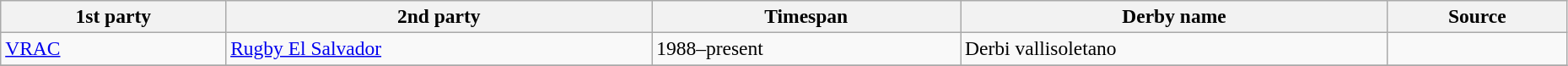<table class="wikitable"  style="font-size:98%; width:98%;">
<tr>
<th>1st party</th>
<th>2nd party</th>
<th>Timespan</th>
<th>Derby name</th>
<th class="unsortable">Source</th>
</tr>
<tr>
<td><a href='#'>VRAC</a></td>
<td><a href='#'>Rugby El Salvador</a></td>
<td>1988–present</td>
<td>Derbi vallisoletano</td>
<td></td>
</tr>
<tr>
</tr>
</table>
